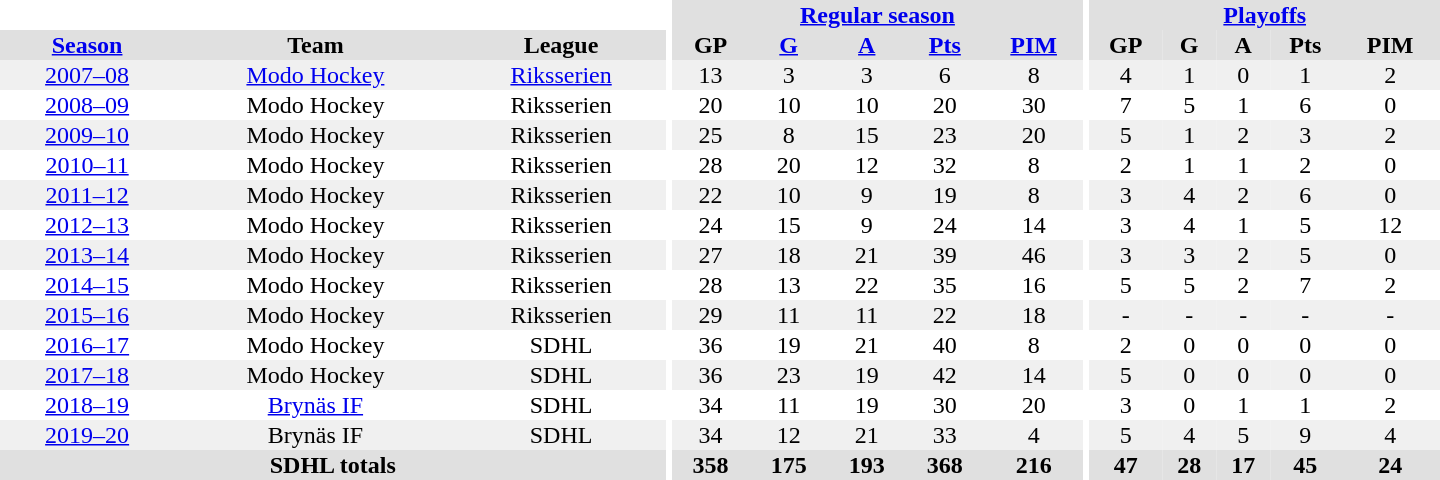<table border="0" cellpadding="1" cellspacing="0" style="text-align:center; width:60em">
<tr bgcolor="#e0e0e0">
<th colspan="3" bgcolor="#ffffff"></th>
<th rowspan="100" bgcolor="#ffffff"></th>
<th colspan="5"><a href='#'>Regular season</a></th>
<th rowspan="100" bgcolor="#ffffff"></th>
<th colspan="5"><a href='#'>Playoffs</a></th>
</tr>
<tr bgcolor="#e0e0e0">
<th><a href='#'>Season</a></th>
<th>Team</th>
<th>League</th>
<th>GP</th>
<th><a href='#'>G</a></th>
<th><a href='#'>A</a></th>
<th><a href='#'>Pts</a></th>
<th><a href='#'>PIM</a></th>
<th>GP</th>
<th>G</th>
<th>A</th>
<th>Pts</th>
<th>PIM</th>
</tr>
<tr style="background:#f0f0f0;">
<td><a href='#'>2007–08</a></td>
<td><a href='#'>Modo Hockey</a></td>
<td><a href='#'>Riksserien</a></td>
<td>13</td>
<td>3</td>
<td>3</td>
<td>6</td>
<td>8</td>
<td>4</td>
<td>1</td>
<td>0</td>
<td>1</td>
<td>2</td>
</tr>
<tr>
<td><a href='#'>2008–09</a></td>
<td>Modo Hockey</td>
<td>Riksserien</td>
<td>20</td>
<td>10</td>
<td>10</td>
<td>20</td>
<td>30</td>
<td>7</td>
<td>5</td>
<td>1</td>
<td>6</td>
<td>0</td>
</tr>
<tr style="background:#f0f0f0;">
<td><a href='#'>2009–10</a></td>
<td>Modo Hockey</td>
<td>Riksserien</td>
<td>25</td>
<td>8</td>
<td>15</td>
<td>23</td>
<td>20</td>
<td>5</td>
<td>1</td>
<td>2</td>
<td>3</td>
<td>2</td>
</tr>
<tr>
<td><a href='#'>2010–11</a></td>
<td>Modo Hockey</td>
<td>Riksserien</td>
<td>28</td>
<td>20</td>
<td>12</td>
<td>32</td>
<td>8</td>
<td>2</td>
<td>1</td>
<td>1</td>
<td>2</td>
<td>0</td>
</tr>
<tr style="background:#f0f0f0;">
<td><a href='#'>2011–12</a></td>
<td>Modo Hockey</td>
<td>Riksserien</td>
<td>22</td>
<td>10</td>
<td>9</td>
<td>19</td>
<td>8</td>
<td>3</td>
<td>4</td>
<td>2</td>
<td>6</td>
<td>0</td>
</tr>
<tr>
<td><a href='#'>2012–13</a></td>
<td>Modo Hockey</td>
<td>Riksserien</td>
<td>24</td>
<td>15</td>
<td>9</td>
<td>24</td>
<td>14</td>
<td>3</td>
<td>4</td>
<td>1</td>
<td>5</td>
<td>12</td>
</tr>
<tr style="background:#f0f0f0;">
<td><a href='#'>2013–14</a></td>
<td>Modo Hockey</td>
<td>Riksserien</td>
<td>27</td>
<td>18</td>
<td>21</td>
<td>39</td>
<td>46</td>
<td>3</td>
<td>3</td>
<td>2</td>
<td>5</td>
<td>0</td>
</tr>
<tr>
<td><a href='#'>2014–15</a></td>
<td>Modo Hockey</td>
<td>Riksserien</td>
<td>28</td>
<td>13</td>
<td>22</td>
<td>35</td>
<td>16</td>
<td>5</td>
<td>5</td>
<td>2</td>
<td>7</td>
<td>2</td>
</tr>
<tr style="background:#f0f0f0;">
<td><a href='#'>2015–16</a></td>
<td>Modo Hockey</td>
<td>Riksserien</td>
<td>29</td>
<td>11</td>
<td>11</td>
<td>22</td>
<td>18</td>
<td>-</td>
<td>-</td>
<td>-</td>
<td>-</td>
<td>-</td>
</tr>
<tr>
<td><a href='#'>2016–17</a></td>
<td>Modo Hockey</td>
<td>SDHL</td>
<td>36</td>
<td>19</td>
<td>21</td>
<td>40</td>
<td>8</td>
<td>2</td>
<td>0</td>
<td>0</td>
<td>0</td>
<td>0</td>
</tr>
<tr style="background:#f0f0f0;">
<td><a href='#'>2017–18</a></td>
<td>Modo Hockey</td>
<td>SDHL</td>
<td>36</td>
<td>23</td>
<td>19</td>
<td>42</td>
<td>14</td>
<td>5</td>
<td>0</td>
<td>0</td>
<td>0</td>
<td>0</td>
</tr>
<tr>
<td><a href='#'>2018–19</a></td>
<td><a href='#'>Brynäs IF</a></td>
<td>SDHL</td>
<td>34</td>
<td>11</td>
<td>19</td>
<td>30</td>
<td>20</td>
<td>3</td>
<td>0</td>
<td>1</td>
<td>1</td>
<td>2</td>
</tr>
<tr style="background:#f0f0f0;">
<td><a href='#'>2019–20</a></td>
<td>Brynäs IF</td>
<td>SDHL</td>
<td>34</td>
<td>12</td>
<td>21</td>
<td>33</td>
<td>4</td>
<td>5</td>
<td>4</td>
<td>5</td>
<td>9</td>
<td>4</td>
</tr>
<tr style="text-align:center; background:#e0e0e0;">
<th colspan="3">SDHL totals</th>
<th>358</th>
<th>175</th>
<th>193</th>
<th>368</th>
<th>216</th>
<th>47</th>
<th>28</th>
<th>17</th>
<th>45</th>
<th>24</th>
</tr>
</table>
